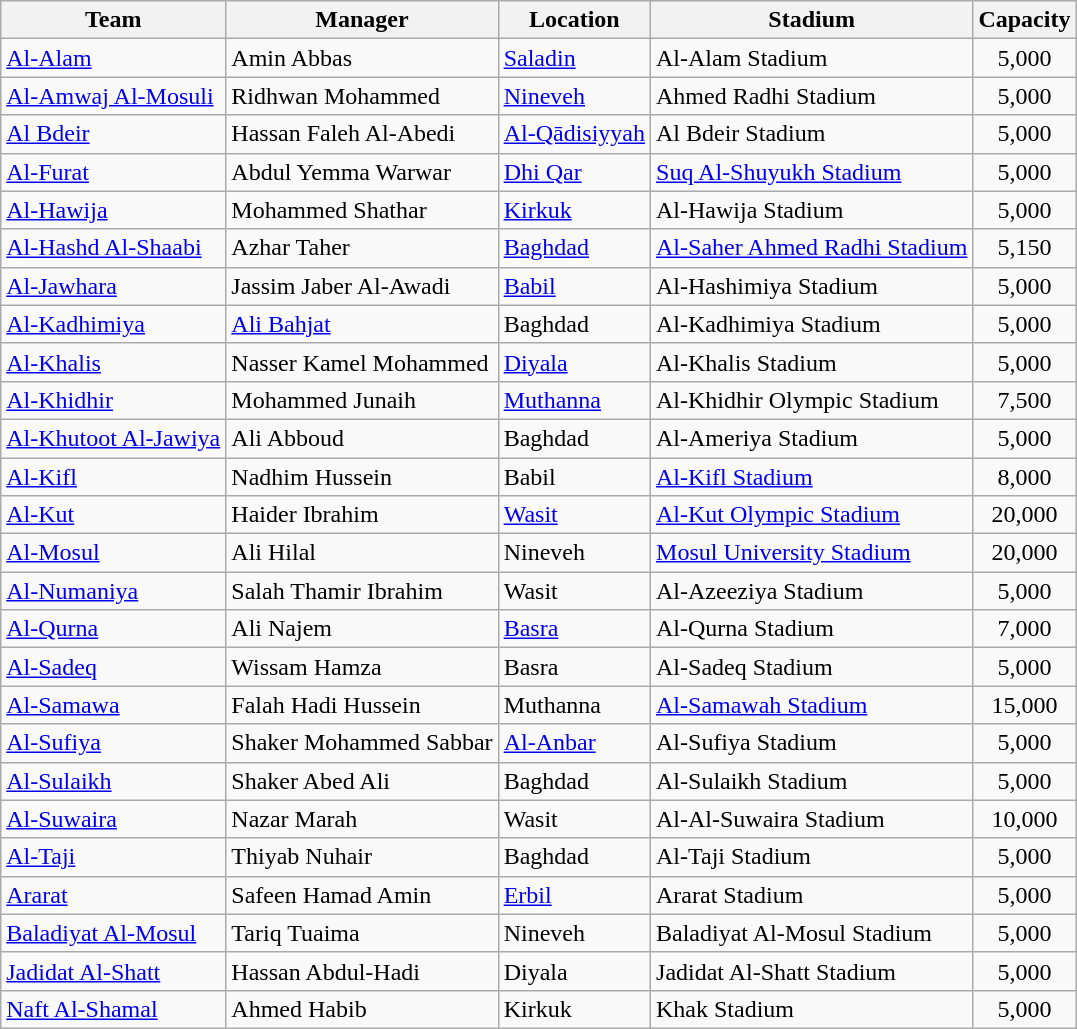<table class="wikitable sortable" style="text-align: left;">
<tr>
<th>Team</th>
<th>Manager</th>
<th>Location</th>
<th>Stadium</th>
<th>Capacity</th>
</tr>
<tr>
<td><a href='#'>Al-Alam</a></td>
<td> Amin Abbas</td>
<td><a href='#'>Saladin</a></td>
<td>Al-Alam Stadium</td>
<td style="text-align:center">5,000</td>
</tr>
<tr>
<td><a href='#'>Al-Amwaj Al-Mosuli</a></td>
<td> Ridhwan Mohammed</td>
<td><a href='#'>Nineveh</a></td>
<td>Ahmed Radhi Stadium</td>
<td style="text-align:center">5,000</td>
</tr>
<tr>
<td><a href='#'>Al Bdeir</a></td>
<td> Hassan Faleh Al-Abedi</td>
<td><a href='#'>Al-Qādisiyyah</a></td>
<td>Al Bdeir Stadium</td>
<td style="text-align:center">5,000</td>
</tr>
<tr>
<td><a href='#'>Al-Furat</a></td>
<td> Abdul Yemma Warwar</td>
<td><a href='#'>Dhi Qar</a></td>
<td><a href='#'>Suq Al-Shuyukh Stadium</a></td>
<td style="text-align:center">5,000</td>
</tr>
<tr>
<td><a href='#'>Al-Hawija</a></td>
<td> Mohammed Shathar</td>
<td><a href='#'>Kirkuk</a></td>
<td>Al-Hawija Stadium</td>
<td style="text-align:center">5,000</td>
</tr>
<tr>
<td><a href='#'>Al-Hashd Al-Shaabi</a></td>
<td> Azhar Taher</td>
<td><a href='#'>Baghdad</a></td>
<td><a href='#'>Al-Saher Ahmed Radhi Stadium</a></td>
<td style="text-align:center">5,150</td>
</tr>
<tr>
<td><a href='#'>Al-Jawhara</a></td>
<td> Jassim Jaber Al-Awadi</td>
<td><a href='#'>Babil</a></td>
<td>Al-Hashimiya Stadium</td>
<td style="text-align:center">5,000</td>
</tr>
<tr>
<td><a href='#'>Al-Kadhimiya</a></td>
<td> <a href='#'>Ali Bahjat</a></td>
<td>Baghdad</td>
<td>Al-Kadhimiya Stadium</td>
<td style="text-align:center">5,000</td>
</tr>
<tr>
<td><a href='#'>Al-Khalis</a></td>
<td> Nasser Kamel Mohammed</td>
<td><a href='#'>Diyala</a></td>
<td>Al-Khalis Stadium</td>
<td style="text-align:center">5,000</td>
</tr>
<tr>
<td><a href='#'>Al-Khidhir</a></td>
<td> Mohammed Junaih</td>
<td><a href='#'>Muthanna</a></td>
<td>Al-Khidhir Olympic Stadium</td>
<td style="text-align:center">7,500</td>
</tr>
<tr>
<td><a href='#'>Al-Khutoot Al-Jawiya</a></td>
<td> Ali Abboud</td>
<td>Baghdad</td>
<td>Al-Ameriya Stadium</td>
<td style="text-align:center">5,000</td>
</tr>
<tr>
<td><a href='#'>Al-Kifl</a></td>
<td> Nadhim Hussein</td>
<td>Babil</td>
<td><a href='#'>Al-Kifl Stadium</a></td>
<td style="text-align:center">8,000</td>
</tr>
<tr>
<td><a href='#'>Al-Kut</a></td>
<td> Haider Ibrahim</td>
<td><a href='#'>Wasit</a></td>
<td><a href='#'>Al-Kut Olympic Stadium</a></td>
<td style="text-align:center">20,000</td>
</tr>
<tr>
<td><a href='#'>Al-Mosul</a></td>
<td> Ali Hilal</td>
<td>Nineveh</td>
<td><a href='#'>Mosul University Stadium</a></td>
<td style="text-align:center">20,000</td>
</tr>
<tr>
<td><a href='#'>Al-Numaniya</a></td>
<td> Salah Thamir Ibrahim</td>
<td>Wasit</td>
<td>Al-Azeeziya Stadium</td>
<td style="text-align:center">5,000</td>
</tr>
<tr>
<td><a href='#'>Al-Qurna</a></td>
<td> Ali Najem</td>
<td><a href='#'>Basra</a></td>
<td>Al-Qurna Stadium</td>
<td style="text-align:center">7,000</td>
</tr>
<tr>
<td><a href='#'>Al-Sadeq</a></td>
<td> Wissam Hamza</td>
<td>Basra</td>
<td>Al-Sadeq Stadium</td>
<td style="text-align:center">5,000</td>
</tr>
<tr>
<td><a href='#'>Al-Samawa</a></td>
<td> Falah Hadi Hussein</td>
<td>Muthanna</td>
<td><a href='#'>Al-Samawah Stadium</a></td>
<td style="text-align:center">15,000</td>
</tr>
<tr>
<td><a href='#'>Al-Sufiya</a></td>
<td> Shaker Mohammed Sabbar</td>
<td><a href='#'>Al-Anbar</a></td>
<td>Al-Sufiya Stadium</td>
<td style="text-align:center">5,000</td>
</tr>
<tr>
<td><a href='#'>Al-Sulaikh</a></td>
<td> Shaker Abed Ali</td>
<td>Baghdad</td>
<td>Al-Sulaikh Stadium</td>
<td style="text-align:center">5,000</td>
</tr>
<tr>
<td><a href='#'>Al-Suwaira</a></td>
<td> Nazar Marah</td>
<td>Wasit</td>
<td>Al-Al-Suwaira Stadium</td>
<td style="text-align:center">10,000</td>
</tr>
<tr>
<td><a href='#'>Al-Taji</a></td>
<td> Thiyab Nuhair</td>
<td>Baghdad</td>
<td>Al-Taji Stadium</td>
<td style="text-align:center">5,000</td>
</tr>
<tr>
<td><a href='#'>Ararat</a></td>
<td> Safeen Hamad Amin</td>
<td><a href='#'>Erbil</a></td>
<td>Ararat Stadium</td>
<td style="text-align:center">5,000</td>
</tr>
<tr>
<td><a href='#'>Baladiyat Al-Mosul</a></td>
<td> Tariq Tuaima</td>
<td>Nineveh</td>
<td>Baladiyat Al-Mosul Stadium</td>
<td style="text-align:center">5,000</td>
</tr>
<tr>
<td><a href='#'>Jadidat Al-Shatt</a></td>
<td> Hassan Abdul-Hadi</td>
<td>Diyala</td>
<td>Jadidat Al-Shatt Stadium</td>
<td style="text-align:center">5,000</td>
</tr>
<tr>
<td><a href='#'>Naft Al-Shamal</a></td>
<td> Ahmed Habib</td>
<td>Kirkuk</td>
<td>Khak Stadium</td>
<td style="text-align:center">5,000</td>
</tr>
</table>
